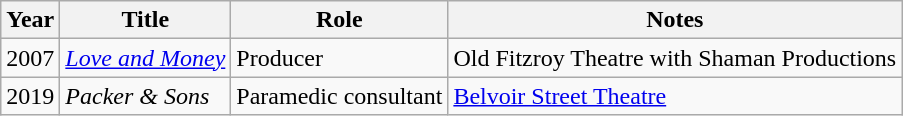<table class="wikitable">
<tr>
<th>Year</th>
<th>Title</th>
<th>Role</th>
<th>Notes</th>
</tr>
<tr>
<td>2007</td>
<td><em><a href='#'>Love and Money</a></em></td>
<td>Producer</td>
<td>Old Fitzroy Theatre with Shaman Productions</td>
</tr>
<tr>
<td>2019</td>
<td><em>Packer & Sons</em></td>
<td>Paramedic consultant</td>
<td><a href='#'>Belvoir Street Theatre</a></td>
</tr>
</table>
